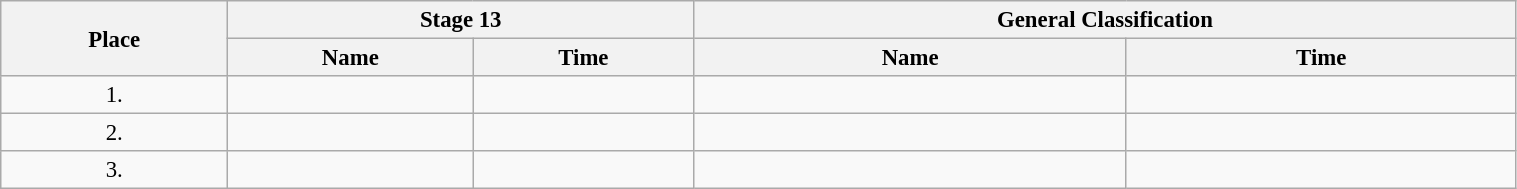<table class=wikitable style="font-size:95%" width="80%">
<tr>
<th rowspan="2">Place</th>
<th colspan="2">Stage 13</th>
<th colspan="2">General Classification</th>
</tr>
<tr>
<th>Name</th>
<th>Time</th>
<th>Name</th>
<th>Time</th>
</tr>
<tr>
<td align="center">1.</td>
<td></td>
<td></td>
<td></td>
<td></td>
</tr>
<tr>
<td align="center">2.</td>
<td></td>
<td></td>
<td></td>
<td></td>
</tr>
<tr>
<td align="center">3.</td>
<td></td>
<td></td>
<td></td>
<td></td>
</tr>
</table>
